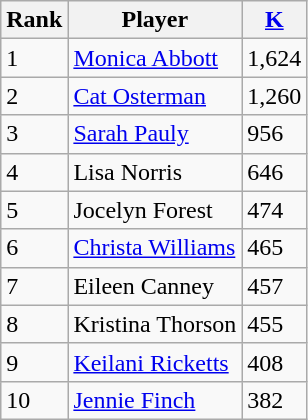<table class="wikitable" style="float:left;">
<tr style="white-space: nowrap;">
<th>Rank</th>
<th>Player</th>
<th><a href='#'>K</a></th>
</tr>
<tr>
<td>1</td>
<td><a href='#'>Monica Abbott</a></td>
<td>1,624</td>
</tr>
<tr>
<td>2</td>
<td><a href='#'>Cat Osterman</a></td>
<td>1,260</td>
</tr>
<tr>
<td>3</td>
<td><a href='#'>Sarah Pauly</a></td>
<td>956</td>
</tr>
<tr>
<td>4</td>
<td>Lisa Norris</td>
<td>646</td>
</tr>
<tr>
<td>5</td>
<td>Jocelyn Forest</td>
<td>474</td>
</tr>
<tr>
<td>6</td>
<td><a href='#'>Christa Williams</a></td>
<td>465</td>
</tr>
<tr>
<td>7</td>
<td>Eileen Canney</td>
<td>457</td>
</tr>
<tr>
<td>8</td>
<td>Kristina Thorson</td>
<td>455</td>
</tr>
<tr>
<td>9</td>
<td><a href='#'>Keilani Ricketts</a></td>
<td>408</td>
</tr>
<tr>
<td>10</td>
<td><a href='#'>Jennie Finch</a></td>
<td>382</td>
</tr>
</table>
